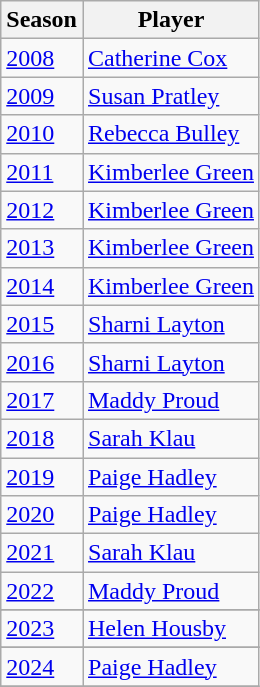<table class="wikitable collapsible">
<tr>
<th>Season</th>
<th>Player</th>
</tr>
<tr>
<td><a href='#'>2008</a></td>
<td><a href='#'>Catherine Cox</a></td>
</tr>
<tr>
<td><a href='#'>2009</a></td>
<td><a href='#'>Susan Pratley</a></td>
</tr>
<tr>
<td><a href='#'>2010</a></td>
<td><a href='#'>Rebecca Bulley</a></td>
</tr>
<tr>
<td><a href='#'>2011</a></td>
<td><a href='#'>Kimberlee Green</a></td>
</tr>
<tr>
<td><a href='#'>2012</a></td>
<td><a href='#'>Kimberlee Green</a></td>
</tr>
<tr>
<td><a href='#'>2013</a></td>
<td><a href='#'>Kimberlee Green</a></td>
</tr>
<tr>
<td><a href='#'>2014</a></td>
<td><a href='#'>Kimberlee Green</a></td>
</tr>
<tr>
<td><a href='#'>2015</a></td>
<td><a href='#'>Sharni Layton</a></td>
</tr>
<tr>
<td><a href='#'>2016</a></td>
<td><a href='#'>Sharni Layton</a></td>
</tr>
<tr>
<td><a href='#'>2017</a></td>
<td><a href='#'>Maddy Proud</a></td>
</tr>
<tr>
<td><a href='#'>2018</a></td>
<td><a href='#'>Sarah Klau</a></td>
</tr>
<tr>
<td><a href='#'>2019</a></td>
<td><a href='#'>Paige Hadley</a></td>
</tr>
<tr>
<td><a href='#'>2020</a></td>
<td><a href='#'>Paige Hadley</a></td>
</tr>
<tr>
<td><a href='#'>2021</a></td>
<td><a href='#'>Sarah Klau</a></td>
</tr>
<tr>
<td><a href='#'>2022</a></td>
<td><a href='#'>Maddy Proud</a></td>
</tr>
<tr>
</tr>
<tr>
<td><a href='#'>2023</a></td>
<td><a href='#'>Helen Housby</a></td>
</tr>
<tr>
</tr>
<tr>
<td><a href='#'>2024</a></td>
<td><a href='#'>Paige Hadley</a></td>
</tr>
<tr>
</tr>
</table>
